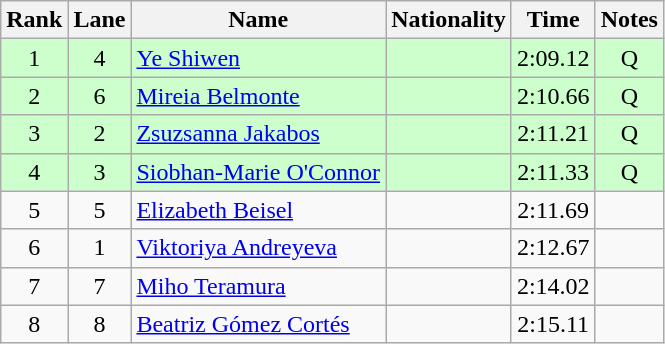<table class="wikitable sortable" style="text-align:center">
<tr>
<th>Rank</th>
<th>Lane</th>
<th>Name</th>
<th>Nationality</th>
<th>Time</th>
<th>Notes</th>
</tr>
<tr bgcolor=ccffcc>
<td>1</td>
<td>4</td>
<td align=left><a href='#'>Ye Shiwen</a></td>
<td align=left></td>
<td>2:09.12</td>
<td>Q</td>
</tr>
<tr bgcolor=ccffcc>
<td>2</td>
<td>6</td>
<td align=left><a href='#'>Mireia Belmonte</a></td>
<td align=left></td>
<td>2:10.66</td>
<td>Q</td>
</tr>
<tr bgcolor=ccffcc>
<td>3</td>
<td>2</td>
<td align=left><a href='#'>Zsuzsanna Jakabos</a></td>
<td align=left></td>
<td>2:11.21</td>
<td>Q</td>
</tr>
<tr bgcolor=ccffcc>
<td>4</td>
<td>3</td>
<td align=left><a href='#'>Siobhan-Marie O'Connor</a></td>
<td align=left></td>
<td>2:11.33</td>
<td>Q</td>
</tr>
<tr>
<td>5</td>
<td>5</td>
<td align=left><a href='#'>Elizabeth Beisel</a></td>
<td align=left></td>
<td>2:11.69</td>
<td></td>
</tr>
<tr>
<td>6</td>
<td>1</td>
<td align=left><a href='#'>Viktoriya Andreyeva</a></td>
<td align=left></td>
<td>2:12.67</td>
<td></td>
</tr>
<tr>
<td>7</td>
<td>7</td>
<td align=left><a href='#'>Miho Teramura</a></td>
<td align=left></td>
<td>2:14.02</td>
<td></td>
</tr>
<tr>
<td>8</td>
<td>8</td>
<td align=left><a href='#'>Beatriz Gómez Cortés</a></td>
<td align=left></td>
<td>2:15.11</td>
<td></td>
</tr>
</table>
